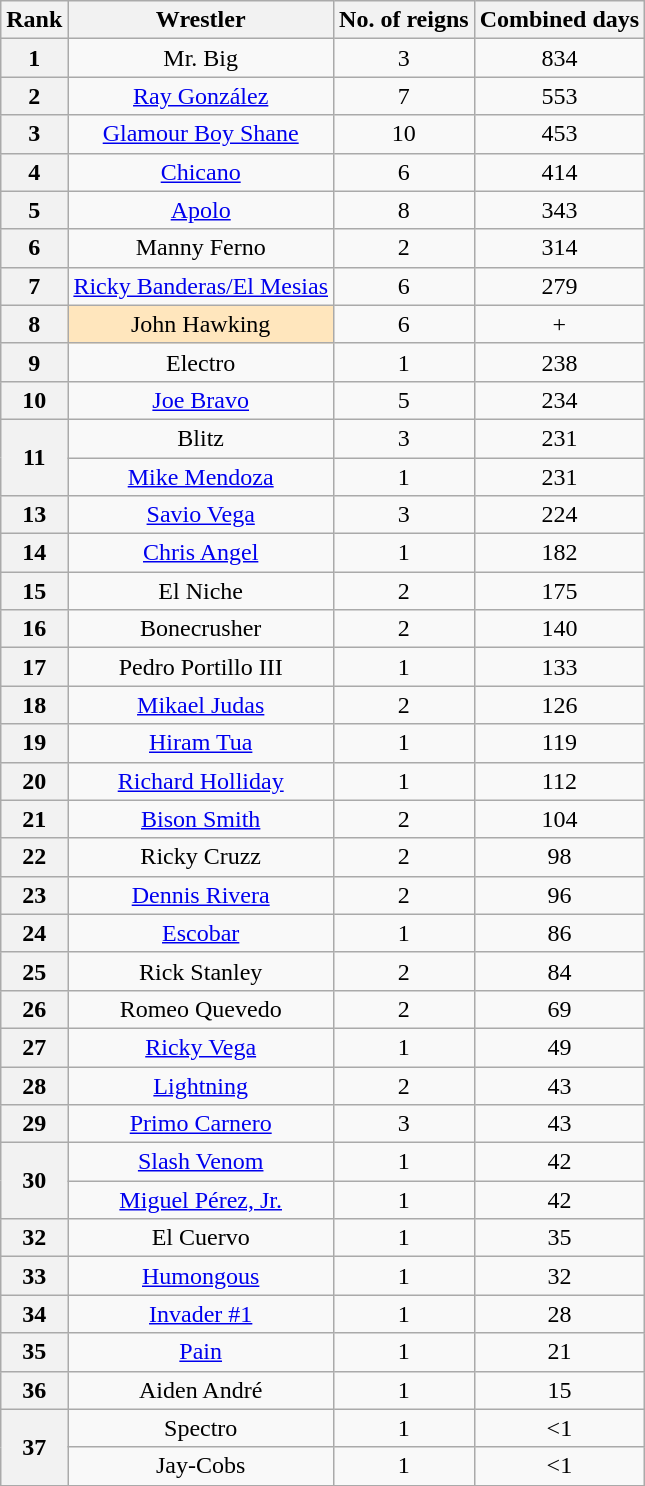<table class="wikitable sortable" style="text-align:center;">
<tr>
<th scope="col">Rank</th>
<th scope="col">Wrestler</th>
<th scope="col">No. of reigns</th>
<th scope="col">Combined days</th>
</tr>
<tr>
<th>1</th>
<td>Mr. Big</td>
<td>3</td>
<td>834</td>
</tr>
<tr>
<th>2</th>
<td><a href='#'>Ray González</a></td>
<td>7</td>
<td>553</td>
</tr>
<tr>
<th>3</th>
<td><a href='#'>Glamour Boy Shane</a></td>
<td>10</td>
<td>453</td>
</tr>
<tr>
<th>4</th>
<td><a href='#'>Chicano</a></td>
<td>6</td>
<td>414</td>
</tr>
<tr>
<th>5</th>
<td><a href='#'>Apolo</a></td>
<td>8</td>
<td>343</td>
</tr>
<tr>
<th>6</th>
<td>Manny Ferno</td>
<td>2</td>
<td>314</td>
</tr>
<tr>
<th>7</th>
<td><a href='#'>Ricky Banderas/El Mesias</a></td>
<td>6</td>
<td>279</td>
</tr>
<tr>
<th>8</th>
<td style="background-color:#FFE6BD">John Hawking</td>
<td>6</td>
<td>+</td>
</tr>
<tr>
<th>9</th>
<td>Electro</td>
<td>1</td>
<td>238</td>
</tr>
<tr>
<th>10</th>
<td><a href='#'>Joe Bravo</a></td>
<td>5</td>
<td>234</td>
</tr>
<tr>
<th rowspan=2>11</th>
<td>Blitz</td>
<td>3</td>
<td>231</td>
</tr>
<tr>
<td><a href='#'>Mike Mendoza</a></td>
<td>1</td>
<td>231</td>
</tr>
<tr>
<th>13</th>
<td><a href='#'>Savio Vega</a></td>
<td>3</td>
<td>224</td>
</tr>
<tr>
<th>14</th>
<td><a href='#'>Chris Angel</a></td>
<td>1</td>
<td>182</td>
</tr>
<tr>
<th>15</th>
<td>El Niche</td>
<td>2</td>
<td>175</td>
</tr>
<tr>
<th>16</th>
<td>Bonecrusher</td>
<td>2</td>
<td>140</td>
</tr>
<tr>
<th>17</th>
<td>Pedro Portillo III</td>
<td>1</td>
<td>133</td>
</tr>
<tr>
<th>18</th>
<td><a href='#'>Mikael Judas</a></td>
<td>2</td>
<td>126</td>
</tr>
<tr>
<th>19</th>
<td><a href='#'>Hiram Tua</a></td>
<td>1</td>
<td>119</td>
</tr>
<tr>
<th>20</th>
<td><a href='#'>Richard Holliday</a></td>
<td>1</td>
<td>112</td>
</tr>
<tr>
<th>21</th>
<td><a href='#'>Bison Smith</a></td>
<td>2</td>
<td>104</td>
</tr>
<tr>
<th>22</th>
<td>Ricky Cruzz</td>
<td>2</td>
<td>98</td>
</tr>
<tr>
<th>23</th>
<td><a href='#'>Dennis Rivera</a></td>
<td>2</td>
<td>96</td>
</tr>
<tr>
<th>24</th>
<td><a href='#'>Escobar</a></td>
<td>1</td>
<td>86</td>
</tr>
<tr>
<th>25</th>
<td>Rick Stanley</td>
<td>2</td>
<td>84</td>
</tr>
<tr>
<th>26</th>
<td>Romeo Quevedo</td>
<td>2</td>
<td>69</td>
</tr>
<tr>
<th>27</th>
<td><a href='#'>Ricky Vega</a></td>
<td>1</td>
<td>49</td>
</tr>
<tr>
<th>28</th>
<td><a href='#'>Lightning</a></td>
<td>2</td>
<td>43</td>
</tr>
<tr>
<th>29</th>
<td><a href='#'>Primo Carnero</a></td>
<td>3</td>
<td>43</td>
</tr>
<tr>
<th rowspan=2>30</th>
<td><a href='#'>Slash Venom</a></td>
<td>1</td>
<td>42</td>
</tr>
<tr>
<td><a href='#'>Miguel Pérez, Jr.</a></td>
<td>1</td>
<td>42</td>
</tr>
<tr>
<th>32</th>
<td>El Cuervo</td>
<td>1</td>
<td>35</td>
</tr>
<tr>
<th>33</th>
<td><a href='#'>Humongous</a></td>
<td>1</td>
<td>32</td>
</tr>
<tr>
<th>34</th>
<td><a href='#'>Invader #1</a></td>
<td>1</td>
<td>28</td>
</tr>
<tr>
<th>35</th>
<td><a href='#'>Pain</a></td>
<td>1</td>
<td>21</td>
</tr>
<tr>
<th>36</th>
<td>Aiden André</td>
<td>1</td>
<td>15</td>
</tr>
<tr>
<th rowspan=2>37</th>
<td>Spectro</td>
<td>1</td>
<td><1</td>
</tr>
<tr>
<td>Jay-Cobs</td>
<td>1</td>
<td><1</td>
</tr>
<tr>
</tr>
</table>
